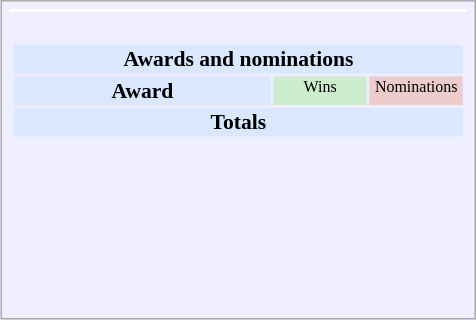<table class="infobox" style="width:22em; text-align:left; font-size:90%; vertical-align:middle; background:#eef;">
<tr style="background:white;">
<td colspan="2" style="text-align:center;"></td>
</tr>
<tr>
<td colspan="3"><br><table class="collapsible collapsed" style="width:100%;">
<tr>
<th colspan="3" style="background:#d9e8ff; text-align:center;">Awards and nominations</th>
</tr>
<tr style="background:#d9e8ff; text-align:center;">
<th style="vertical-align: middle;">Award</th>
<td style="background:#cec; font-size:8pt; width:60px;">Wins</td>
<td style="background:#ecc; font-size:8pt; width:60px;">Nominations</td>
</tr>
<tr style="background:#d9e8ff;">
<td colspan="3" style="text-align:center;"><strong>Totals</strong></td>
</tr>
<tr>
<td align=center><br></td>
<td></td>
<td></td>
</tr>
<tr>
<td align=center><br></td>
<td></td>
<td></td>
</tr>
<tr>
<td align=center><br></td>
<td></td>
<td></td>
</tr>
<tr>
<td align=center><br></td>
<td></td>
<td></td>
</tr>
<tr>
<td align=center><br></td>
<td></td>
<td></td>
</tr>
</table>
</td>
</tr>
<tr style="background-color#d9e8ff">
<td></td>
<td></td>
</tr>
<tr>
<td></td>
<td></td>
</tr>
</table>
